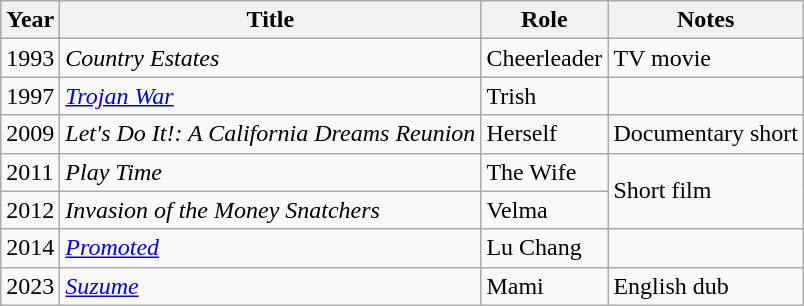<table class="wikitable">
<tr>
<th>Year</th>
<th>Title</th>
<th>Role</th>
<th>Notes</th>
</tr>
<tr>
<td>1993</td>
<td><em>Country Estates</em></td>
<td>Cheerleader</td>
<td>TV movie</td>
</tr>
<tr>
<td>1997</td>
<td><em><a href='#'>Trojan War</a></em></td>
<td>Trish</td>
<td></td>
</tr>
<tr>
<td>2009</td>
<td><em>Let's Do It!: A California Dreams Reunion</em></td>
<td>Herself</td>
<td>Documentary short</td>
</tr>
<tr>
<td>2011</td>
<td><em>Play Time</em></td>
<td>The Wife</td>
<td rowspan="2">Short film</td>
</tr>
<tr>
<td>2012</td>
<td><em>Invasion of the Money Snatchers</em></td>
<td>Velma</td>
</tr>
<tr>
<td>2014</td>
<td><em><a href='#'>Promoted</a></em></td>
<td>Lu Chang</td>
<td></td>
</tr>
<tr>
<td>2023</td>
<td><em><a href='#'>Suzume</a></em></td>
<td>Mami</td>
<td>English dub</td>
</tr>
</table>
